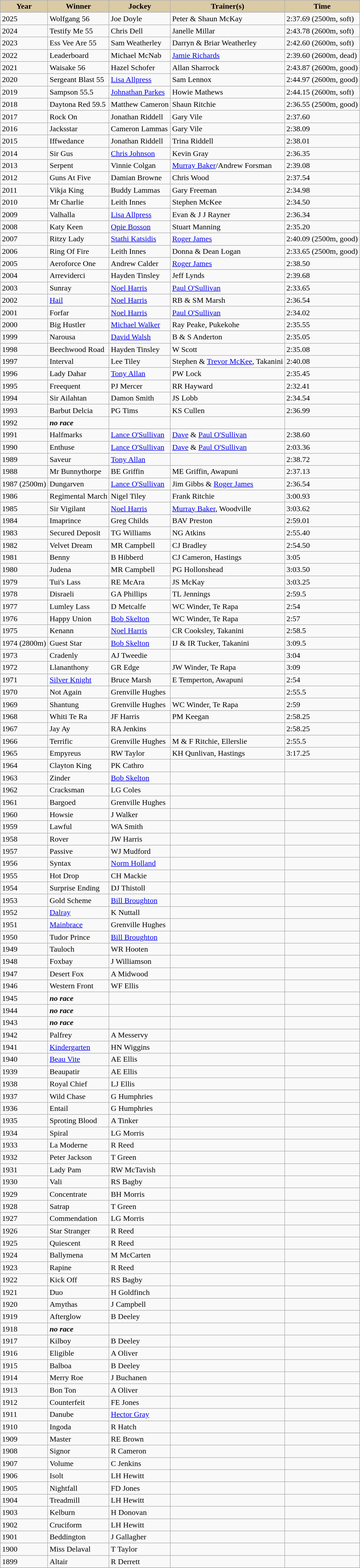<table class="wikitable sortable">
<tr>
<th style="background-color:#dacaa5">Year</th>
<th style="background-color:#dacaa5">Winner</th>
<th style="background-color:#dacaa5">Jockey</th>
<th style="background-color:#dacaa5">Trainer(s)</th>
<th style="background-color:#dacaa5">Time</th>
</tr>
<tr>
<td>2025</td>
<td>Wolfgang 56</td>
<td>Joe Doyle</td>
<td>Peter & Shaun McKay</td>
<td>2:37.69 (2500m, soft)</td>
</tr>
<tr>
<td>2024</td>
<td>Testify Me 55</td>
<td>Chris Dell</td>
<td>Janelle Millar</td>
<td>2:43.78 (2600m, soft)</td>
</tr>
<tr>
<td>2023</td>
<td>Ess Vee Are 55</td>
<td>Sam Weatherley</td>
<td>Darryn & Briar Weatherley</td>
<td>2:42.60 (2600m, soft)</td>
</tr>
<tr>
<td>2022 </td>
<td>Leaderboard</td>
<td>Michael McNab</td>
<td><a href='#'>Jamie Richards</a></td>
<td>2:39.60 (2600m, dead)</td>
</tr>
<tr>
<td>2021 </td>
<td>Waisake 56</td>
<td>Hazel Schofer</td>
<td>Allan Sharrock</td>
<td>2:43.87 (2600m, good)</td>
</tr>
<tr>
<td>2020 </td>
<td>Sergeant Blast 55</td>
<td><a href='#'>Lisa Allpress</a></td>
<td>Sam Lennox</td>
<td>2:44.97 (2600m, good)</td>
</tr>
<tr>
<td>2019 </td>
<td>Sampson 55.5</td>
<td><a href='#'>Johnathan Parkes</a></td>
<td>Howie Mathews</td>
<td>2:44.15 (2600m, soft)</td>
</tr>
<tr>
<td>2018</td>
<td>Daytona Red 59.5</td>
<td>Matthew Cameron</td>
<td>Shaun Ritchie</td>
<td>2:36.55 (2500m, good)</td>
</tr>
<tr>
<td>2017</td>
<td>Rock On</td>
<td>Jonathan Riddell</td>
<td>Gary Vile</td>
<td>2:37.60</td>
</tr>
<tr>
<td>2016</td>
<td>Jacksstar</td>
<td>Cameron Lammas</td>
<td>Gary Vile</td>
<td>2:38.09</td>
</tr>
<tr>
<td>2015</td>
<td>Iffwedance</td>
<td>Jonathan Riddell</td>
<td>Trina Riddell</td>
<td>2:38.01</td>
</tr>
<tr>
<td>2014</td>
<td>Sir Gus</td>
<td><a href='#'>Chris Johnson</a></td>
<td>Kevin Gray</td>
<td>2:36.35</td>
</tr>
<tr>
<td>2013</td>
<td>Serpent</td>
<td>Vinnie Colgan</td>
<td><a href='#'>Murray Baker</a>/Andrew Forsman</td>
<td>2:39.08</td>
</tr>
<tr>
<td>2012</td>
<td>Guns At Five</td>
<td>Damian Browne</td>
<td>Chris Wood</td>
<td>2:37.54</td>
</tr>
<tr>
<td>2011</td>
<td>Vikja King</td>
<td>Buddy Lammas</td>
<td>Gary Freeman</td>
<td>2:34.98</td>
</tr>
<tr>
<td>2010</td>
<td>Mr Charlie</td>
<td>Leith Innes</td>
<td>Stephen McKee</td>
<td>2:34.50</td>
</tr>
<tr>
<td>2009</td>
<td>Valhalla</td>
<td><a href='#'>Lisa Allpress</a></td>
<td>Evan & J J Rayner</td>
<td>2:36.34</td>
</tr>
<tr>
<td>2008</td>
<td>Katy Keen</td>
<td><a href='#'>Opie Bosson</a></td>
<td>Stuart Manning</td>
<td>2:35.20</td>
</tr>
<tr>
<td>2007</td>
<td>Ritzy Lady</td>
<td><a href='#'>Stathi Katsidis</a></td>
<td><a href='#'>Roger James</a></td>
<td>2:40.09 (2500m, good)</td>
</tr>
<tr>
<td>2006</td>
<td>Ring Of Fire</td>
<td>Leith Innes</td>
<td>Donna & Dean Logan</td>
<td>2:33.65 (2500m, good)</td>
</tr>
<tr>
<td>2005</td>
<td>Aeroforce One</td>
<td>Andrew Calder</td>
<td><a href='#'>Roger James</a></td>
<td>2:38.50</td>
</tr>
<tr>
<td>2004</td>
<td>Arreviderci</td>
<td>Hayden Tinsley</td>
<td>Jeff Lynds</td>
<td>2:39.68</td>
</tr>
<tr>
<td>2003</td>
<td>Sunray</td>
<td><a href='#'>Noel Harris</a></td>
<td><a href='#'>Paul O'Sullivan</a></td>
<td>2:33.65</td>
</tr>
<tr>
<td>2002</td>
<td><a href='#'>Hail</a></td>
<td><a href='#'>Noel Harris</a></td>
<td>RB & SM Marsh</td>
<td>2:36.54</td>
</tr>
<tr>
<td>2001</td>
<td>Forfar</td>
<td><a href='#'>Noel Harris</a></td>
<td><a href='#'>Paul O'Sullivan</a></td>
<td>2:34.02</td>
</tr>
<tr>
<td>2000</td>
<td>Big Hustler</td>
<td><a href='#'>Michael Walker</a></td>
<td>Ray Peake, Pukekohe</td>
<td>2:35.55</td>
</tr>
<tr>
<td>1999</td>
<td>Narousa</td>
<td><a href='#'>David Walsh</a></td>
<td>B & S Anderton</td>
<td>2:35.05</td>
</tr>
<tr>
<td>1998</td>
<td>Beechwood Road</td>
<td>Hayden Tinsley</td>
<td>W Scott</td>
<td>2:35.08</td>
</tr>
<tr>
<td>1997</td>
<td>Interval</td>
<td>Lee Tiley</td>
<td>Stephen & <a href='#'>Trevor McKee</a>, Takanini</td>
<td>2:40.08</td>
</tr>
<tr>
<td>1996</td>
<td>Lady Dahar</td>
<td><a href='#'>Tony Allan</a></td>
<td>PW Lock</td>
<td>2:35.45</td>
</tr>
<tr>
<td>1995</td>
<td>Freequent</td>
<td>PJ Mercer</td>
<td>RR Hayward</td>
<td>2:32.41</td>
</tr>
<tr>
<td>1994</td>
<td>Sir Ailahtan</td>
<td>Damon Smith</td>
<td>JS Lobb</td>
<td>2:34.54</td>
</tr>
<tr>
<td>1993</td>
<td>Barbut Delcia</td>
<td>PG Tims</td>
<td>KS Cullen</td>
<td>2:36.99</td>
</tr>
<tr>
<td>1992</td>
<td><strong><em>no race</em></strong></td>
<td></td>
<td></td>
<td></td>
</tr>
<tr>
<td>1991</td>
<td>Halfmarks</td>
<td><a href='#'>Lance O'Sullivan</a></td>
<td><a href='#'>Dave</a> & <a href='#'>Paul O'Sullivan</a></td>
<td>2:38.60</td>
</tr>
<tr>
<td>1990</td>
<td>Enthuse</td>
<td><a href='#'>Lance O'Sullivan</a></td>
<td><a href='#'>Dave</a> & <a href='#'>Paul O'Sullivan</a></td>
<td>2:03.36</td>
</tr>
<tr>
<td>1989</td>
<td>Saveur</td>
<td><a href='#'>Tony Allan</a></td>
<td></td>
<td>2:38.72</td>
</tr>
<tr>
<td>1988</td>
<td>Mr Bunnythorpe</td>
<td>BE Griffin</td>
<td>ME Griffin, Awapuni</td>
<td>2:37.13</td>
</tr>
<tr>
<td>1987 (2500m)</td>
<td>Dungarven</td>
<td><a href='#'>Lance O'Sullivan</a></td>
<td>Jim Gibbs & <a href='#'>Roger James</a></td>
<td>2:36.54</td>
</tr>
<tr>
<td>1986</td>
<td>Regimental March</td>
<td>Nigel Tiley</td>
<td>Frank Ritchie</td>
<td>3:00.93</td>
</tr>
<tr>
<td>1985</td>
<td>Sir Vigilant</td>
<td><a href='#'>Noel Harris</a></td>
<td><a href='#'>Murray Baker</a>, Woodville</td>
<td>3:03.62</td>
</tr>
<tr>
<td>1984</td>
<td>Imaprince</td>
<td>Greg Childs</td>
<td>BAV Preston</td>
<td>2:59.01</td>
</tr>
<tr>
<td>1983</td>
<td>Secured Deposit</td>
<td>TG Williams</td>
<td>NG Atkins</td>
<td>2:55.40</td>
</tr>
<tr>
<td>1982</td>
<td>Velvet Dream</td>
<td>MR Campbell</td>
<td>CJ Bradley</td>
<td>2:54.50</td>
</tr>
<tr>
<td>1981</td>
<td>Benny</td>
<td>B Hibberd</td>
<td>CJ Cameron, Hastings</td>
<td>3:05</td>
</tr>
<tr>
<td>1980</td>
<td>Judena</td>
<td>MR Campbell</td>
<td>PG Hollonshead</td>
<td>3:03.50</td>
</tr>
<tr>
<td>1979</td>
<td>Tui's Lass</td>
<td>RE McAra</td>
<td>JS McKay</td>
<td>3:03.25</td>
</tr>
<tr>
<td>1978</td>
<td>Disraeli</td>
<td>GA Phillips</td>
<td>TL Jennings</td>
<td>2:59.5</td>
</tr>
<tr>
<td>1977</td>
<td>Lumley Lass</td>
<td>D Metcalfe</td>
<td>WC Winder, Te Rapa</td>
<td>2:54</td>
</tr>
<tr>
<td>1976</td>
<td>Happy Union</td>
<td><a href='#'>Bob Skelton</a></td>
<td>WC Winder, Te Rapa</td>
<td>2:57</td>
</tr>
<tr>
<td>1975</td>
<td>Kenann</td>
<td><a href='#'>Noel Harris</a></td>
<td>CR Cooksley, Takanini</td>
<td>2:58.5</td>
</tr>
<tr>
<td>1974 (2800m)</td>
<td>Guest Star</td>
<td><a href='#'>Bob Skelton</a></td>
<td>IJ & IR Tucker, Takanini</td>
<td>3:09.5</td>
</tr>
<tr>
<td>1973</td>
<td>Cradenly</td>
<td>AJ Tweedie</td>
<td></td>
<td>3:04</td>
</tr>
<tr>
<td>1972</td>
<td>Llananthony</td>
<td>GR Edge</td>
<td>JW Winder, Te Rapa</td>
<td>3:09</td>
</tr>
<tr>
<td>1971</td>
<td><a href='#'>Silver Knight</a></td>
<td>Bruce Marsh</td>
<td>E Temperton, Awapuni</td>
<td>2:54</td>
</tr>
<tr>
<td>1970</td>
<td>Not Again</td>
<td>Grenville Hughes</td>
<td></td>
<td>2:55.5</td>
</tr>
<tr>
<td>1969</td>
<td>Shantung</td>
<td>Grenville Hughes</td>
<td>WC Winder, Te Rapa</td>
<td>2:59</td>
</tr>
<tr>
<td>1968</td>
<td>Whiti Te Ra</td>
<td>JF Harris</td>
<td>PM Keegan</td>
<td>2:58.25</td>
</tr>
<tr>
<td>1967</td>
<td>Jay Ay</td>
<td>RA Jenkins</td>
<td></td>
<td>2:58.25</td>
</tr>
<tr>
<td>1966</td>
<td>Terrific</td>
<td>Grenville Hughes</td>
<td>M & F Ritchie, Ellerslie</td>
<td>2:55.5</td>
</tr>
<tr>
<td>1965</td>
<td>Empyreus</td>
<td>RW Taylor</td>
<td>KH Qunlivan, Hastings</td>
<td>3:17.25</td>
</tr>
<tr>
<td>1964</td>
<td>Clayton King</td>
<td>PK Cathro</td>
<td></td>
<td></td>
</tr>
<tr>
<td>1963</td>
<td>Zinder</td>
<td><a href='#'>Bob Skelton</a></td>
<td></td>
<td></td>
</tr>
<tr>
<td>1962</td>
<td>Cracksman</td>
<td>LG Coles</td>
<td></td>
<td></td>
</tr>
<tr>
<td>1961</td>
<td>Bargoed</td>
<td>Grenville Hughes</td>
<td></td>
<td></td>
</tr>
<tr>
<td>1960</td>
<td>Howsie</td>
<td>J Walker</td>
<td></td>
<td></td>
</tr>
<tr>
<td>1959</td>
<td>Lawful</td>
<td>WA Smith</td>
<td></td>
<td></td>
</tr>
<tr>
<td>1958</td>
<td>Rover</td>
<td>JW Harris</td>
<td></td>
<td></td>
</tr>
<tr>
<td>1957</td>
<td>Passive</td>
<td>WJ Mudford</td>
<td></td>
<td></td>
</tr>
<tr>
<td>1956</td>
<td>Syntax</td>
<td><a href='#'>Norm Holland</a></td>
<td></td>
<td></td>
</tr>
<tr>
<td>1955</td>
<td>Hot Drop</td>
<td>CH Mackie</td>
<td></td>
<td></td>
</tr>
<tr>
<td>1954</td>
<td>Surprise Ending</td>
<td>DJ Thistoll</td>
<td></td>
<td></td>
</tr>
<tr>
<td>1953</td>
<td>Gold Scheme</td>
<td><a href='#'>Bill Broughton</a></td>
<td></td>
<td></td>
</tr>
<tr>
<td>1952</td>
<td><a href='#'>Dalray</a></td>
<td>K Nuttall</td>
<td></td>
<td></td>
</tr>
<tr>
<td>1951</td>
<td><a href='#'>Mainbrace</a></td>
<td>Grenville Hughes</td>
<td></td>
<td></td>
</tr>
<tr>
<td>1950</td>
<td>Tudor Prince</td>
<td><a href='#'>Bill Broughton</a></td>
<td></td>
<td></td>
</tr>
<tr>
<td>1949</td>
<td>Tauloch</td>
<td>WR Hooten</td>
<td></td>
<td></td>
</tr>
<tr>
<td>1948</td>
<td>Foxbay</td>
<td>J Williamson</td>
<td></td>
<td></td>
</tr>
<tr>
<td>1947</td>
<td>Desert Fox</td>
<td>A Midwood</td>
<td></td>
<td></td>
</tr>
<tr>
<td>1946</td>
<td>Western Front</td>
<td>WF Ellis</td>
<td></td>
<td></td>
</tr>
<tr>
<td>1945</td>
<td><strong><em>no race</em></strong></td>
<td></td>
<td></td>
<td></td>
</tr>
<tr>
<td>1944</td>
<td><strong><em>no race</em></strong></td>
<td></td>
<td></td>
<td></td>
</tr>
<tr>
<td>1943</td>
<td><strong><em>no race</em></strong></td>
<td></td>
<td></td>
<td></td>
</tr>
<tr>
<td>1942</td>
<td>Palfrey</td>
<td>A Messervy</td>
<td></td>
<td></td>
</tr>
<tr>
<td>1941</td>
<td><a href='#'>Kindergarten</a></td>
<td>HN Wiggins</td>
<td></td>
<td></td>
</tr>
<tr>
<td>1940</td>
<td><a href='#'>Beau Vite</a></td>
<td>AE Ellis</td>
<td></td>
<td></td>
</tr>
<tr>
<td>1939</td>
<td>Beaupatir</td>
<td>AE Ellis</td>
<td></td>
<td></td>
</tr>
<tr>
<td>1938</td>
<td>Royal Chief</td>
<td>LJ Ellis</td>
<td></td>
<td></td>
</tr>
<tr>
<td>1937</td>
<td>Wild Chase</td>
<td>G Humphries</td>
<td></td>
<td></td>
</tr>
<tr>
<td>1936</td>
<td>Entail</td>
<td>G Humphries</td>
<td></td>
<td></td>
</tr>
<tr>
<td>1935</td>
<td>Sproting Blood</td>
<td>A Tinker</td>
<td></td>
<td></td>
</tr>
<tr>
<td>1934</td>
<td>Spiral</td>
<td>LG Morris</td>
<td></td>
<td></td>
</tr>
<tr>
<td>1933</td>
<td>La Moderne</td>
<td>R Reed</td>
<td></td>
<td></td>
</tr>
<tr>
<td>1932</td>
<td>Peter Jackson</td>
<td>T Green</td>
<td></td>
<td></td>
</tr>
<tr>
<td>1931</td>
<td>Lady Pam</td>
<td>RW McTavish</td>
<td></td>
<td></td>
</tr>
<tr>
<td>1930</td>
<td>Vali</td>
<td>RS Bagby</td>
<td></td>
<td></td>
</tr>
<tr>
<td>1929</td>
<td>Concentrate</td>
<td>BH Morris</td>
<td></td>
<td></td>
</tr>
<tr>
<td>1928</td>
<td>Satrap</td>
<td>T Green</td>
<td></td>
<td></td>
</tr>
<tr>
<td>1927</td>
<td>Commendation</td>
<td>LG Morris</td>
<td></td>
<td></td>
</tr>
<tr>
<td>1926</td>
<td>Star Stranger</td>
<td>R Reed</td>
<td></td>
<td></td>
</tr>
<tr>
<td>1925</td>
<td>Quiescent</td>
<td>R Reed</td>
<td></td>
<td></td>
</tr>
<tr>
<td>1924</td>
<td>Ballymena</td>
<td>M McCarten</td>
<td></td>
<td></td>
</tr>
<tr>
<td>1923</td>
<td>Rapine</td>
<td>R Reed</td>
<td></td>
<td></td>
</tr>
<tr>
<td>1922</td>
<td>Kick Off</td>
<td>RS Bagby</td>
<td></td>
<td></td>
</tr>
<tr>
<td>1921</td>
<td>Duo</td>
<td>H Goldfinch</td>
<td></td>
<td></td>
</tr>
<tr>
<td>1920</td>
<td>Amythas</td>
<td>J Campbell</td>
<td></td>
<td></td>
</tr>
<tr>
<td>1919</td>
<td>Afterglow</td>
<td>B Deeley</td>
<td></td>
<td></td>
</tr>
<tr>
<td>1918</td>
<td><strong><em>no race</em></strong></td>
<td></td>
<td></td>
<td></td>
</tr>
<tr>
<td>1917</td>
<td>Kilboy</td>
<td>B Deeley</td>
<td></td>
<td></td>
</tr>
<tr>
<td>1916</td>
<td>Eligible</td>
<td>A Oliver</td>
<td></td>
<td></td>
</tr>
<tr>
<td>1915</td>
<td>Balboa</td>
<td>B Deeley</td>
<td></td>
<td></td>
</tr>
<tr>
<td>1914</td>
<td>Merry Roe</td>
<td>J Buchanen</td>
<td></td>
<td></td>
</tr>
<tr>
<td>1913</td>
<td>Bon Ton</td>
<td>A Oliver</td>
<td></td>
<td></td>
</tr>
<tr>
<td>1912</td>
<td>Counterfeit</td>
<td>FE Jones</td>
<td></td>
<td></td>
</tr>
<tr>
<td>1911</td>
<td>Danube</td>
<td><a href='#'>Hector Gray</a></td>
<td></td>
<td></td>
</tr>
<tr>
<td>1910</td>
<td>Ingoda</td>
<td>R Hatch</td>
<td></td>
<td></td>
</tr>
<tr>
<td>1909</td>
<td>Master</td>
<td>RE Brown</td>
<td></td>
<td></td>
</tr>
<tr>
<td>1908</td>
<td>Signor</td>
<td>R Cameron</td>
<td></td>
<td></td>
</tr>
<tr>
<td>1907</td>
<td>Volume</td>
<td>C Jenkins</td>
<td></td>
<td></td>
</tr>
<tr>
<td>1906</td>
<td>Isolt</td>
<td>LH Hewitt</td>
<td></td>
<td></td>
</tr>
<tr>
<td>1905</td>
<td>Nightfall</td>
<td>FD Jones</td>
<td></td>
<td></td>
</tr>
<tr>
<td>1904</td>
<td>Treadmill</td>
<td>LH Hewitt</td>
<td></td>
<td></td>
</tr>
<tr>
<td>1903</td>
<td>Kelburn</td>
<td>H Donovan</td>
<td></td>
<td></td>
</tr>
<tr>
<td>1902</td>
<td>Cruciform</td>
<td>LH Hewitt</td>
<td></td>
<td></td>
</tr>
<tr>
<td>1901</td>
<td>Beddington</td>
<td>J Gallagher</td>
<td></td>
<td></td>
</tr>
<tr>
<td>1900</td>
<td>Miss Delaval</td>
<td>T Taylor</td>
<td></td>
<td></td>
</tr>
<tr>
<td>1899</td>
<td>Altair</td>
<td>R Derrett</td>
<td></td>
<td></td>
</tr>
<tr>
</tr>
</table>
